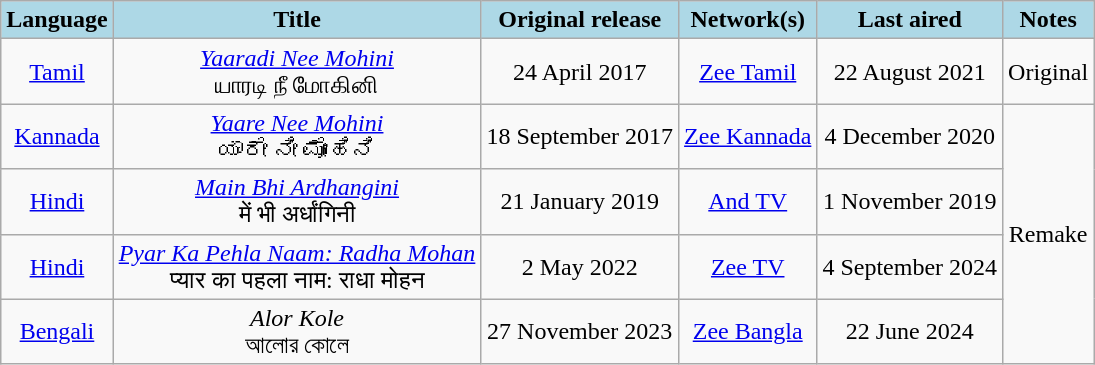<table class="wikitable" style="text-align:center;">
<tr>
<th style="background:LightBlue;">Language</th>
<th style="background:LightBlue;">Title</th>
<th style="background:LightBlue;">Original release</th>
<th style="background:LightBlue;">Network(s)</th>
<th style="background:LightBlue;">Last aired</th>
<th style="background:LightBlue;">Notes</th>
</tr>
<tr>
<td><a href='#'>Tamil</a></td>
<td><em><a href='#'>Yaaradi Nee Mohini</a></em> <br> யாரடி நீ மோகினி</td>
<td>24 April 2017</td>
<td><a href='#'>Zee Tamil</a></td>
<td>22 August 2021</td>
<td>Original</td>
</tr>
<tr>
<td><a href='#'>Kannada</a></td>
<td><em><a href='#'>Yaare Nee Mohini</a></em> <br> ಯಾರೇ ನೀ ಮೋಹಿನಿ</td>
<td>18 September 2017</td>
<td><a href='#'>Zee Kannada</a></td>
<td>4 December 2020</td>
<td rowspan="4">Remake</td>
</tr>
<tr>
<td><a href='#'>Hindi</a></td>
<td><em><a href='#'>Main Bhi Ardhangini</a></em> <br> में भी अर्धांगिनी</td>
<td>21 January 2019</td>
<td><a href='#'>And TV</a></td>
<td>1 November 2019</td>
</tr>
<tr>
<td><a href='#'>Hindi</a></td>
<td><em><a href='#'>Pyar Ka Pehla Naam: Radha Mohan</a></em> <br> प्यार का पहला नाम: राधा मोहन</td>
<td>2 May 2022</td>
<td><a href='#'>Zee TV</a></td>
<td>4 September 2024</td>
</tr>
<tr>
<td><a href='#'>Bengali</a></td>
<td><em>Alor Kole</em> <br> আলোর কোলে</td>
<td>27 November 2023</td>
<td><a href='#'>Zee Bangla</a></td>
<td>22 June 2024</td>
</tr>
</table>
